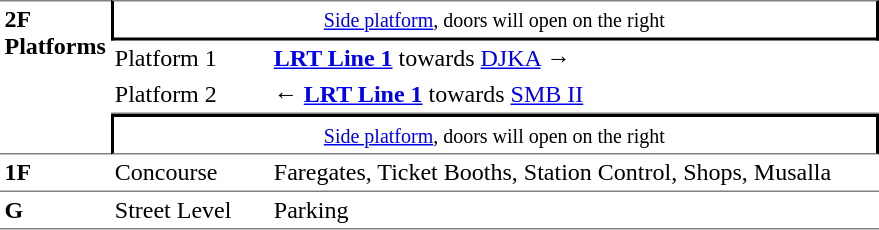<table table border=0 cellspacing=0 cellpadding=3>
<tr>
<td style="border-top:solid 1px gray;border-bottom:solid 1px gray;" rowspan=4 valign=top><strong>2F<br>Platforms</strong></td>
<td style="border-top:solid 1px gray;border-right:solid 2px black;border-left:solid 2px black;border-bottom:solid 2px black;text-align:center;" colspan=2><small><a href='#'>Side platform</a>, doors will open on the right</small></td>
</tr>
<tr>
<td>Platform 1</td>
<td> <a href='#'><strong>LRT Line 1</strong></a> towards <a href='#'>DJKA</a> →</td>
</tr>
<tr>
<td style="border-bottom:solid 1px gray;">Platform 2</td>
<td style="border-bottom:solid 1px gray;">←  <a href='#'><strong>LRT Line 1</strong></a> towards <a href='#'>SMB II</a></td>
</tr>
<tr>
<td style="border-top:solid 2px black;border-right:solid 2px black;border-left:solid 2px black;border-bottom:solid 1px gray;text-align:center;" colspan=2><small><a href='#'>Side platform</a>, doors will open on the right</small></td>
</tr>
<tr>
<td style="border-bottom:solid 1px gray;" width=50 valign=top><strong>1F</strong></td>
<td style="border-bottom:solid 1px gray;" width=100 valign=top>Concourse</td>
<td style="border-bottom:solid 1px gray;" width=400 valign=top>Faregates, Ticket Booths, Station Control, Shops, Musalla</td>
</tr>
<tr>
<td style="border-bottom:solid 1px gray;" width=50 valign=top><strong>G</strong></td>
<td style="border-bottom:solid 1px gray;" width=100 valign=top>Street Level</td>
<td style="border-bottom:solid 1px gray;" width=100 valign=top>Parking <em></em></td>
</tr>
</table>
